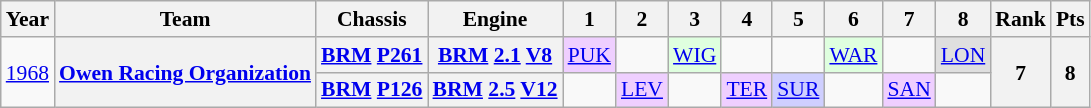<table class="wikitable" style="text-align:center; font-size:90%">
<tr>
<th>Year</th>
<th>Team</th>
<th>Chassis</th>
<th>Engine</th>
<th>1</th>
<th>2</th>
<th>3</th>
<th>4</th>
<th>5</th>
<th>6</th>
<th>7</th>
<th>8</th>
<th>Rank</th>
<th>Pts</th>
</tr>
<tr>
<td rowspan=2><a href='#'>1968</a></td>
<th rowspan=2><a href='#'>Owen Racing Organization</a></th>
<th><a href='#'>BRM</a> <a href='#'>P261</a></th>
<th><a href='#'>BRM</a> <a href='#'>2.1</a> <a href='#'>V8</a></th>
<td style="background:#efcfff;"><a href='#'>PUK</a><br></td>
<td></td>
<td style="background:#dfffdf;"><a href='#'>WIG</a><br></td>
<td></td>
<td></td>
<td style="background:#dfffdf;"><a href='#'>WAR</a><br></td>
<td></td>
<td style="background:#dfdfdf;"><a href='#'>LON</a><br></td>
<th rowspan="2">7</th>
<th rowspan="2">8</th>
</tr>
<tr>
<th><a href='#'>BRM</a> <a href='#'>P126</a></th>
<th><a href='#'>BRM</a> <a href='#'>2.5</a> <a href='#'>V12</a></th>
<td></td>
<td style="background:#efcfff;"><a href='#'>LEV</a><br></td>
<td></td>
<td style="background:#efcfff;"><a href='#'>TER</a><br></td>
<td style="background:#cfcfff;"><a href='#'>SUR</a><br></td>
<td></td>
<td style="background:#efcfff;"><a href='#'>SAN</a><br></td>
<td></td>
</tr>
</table>
